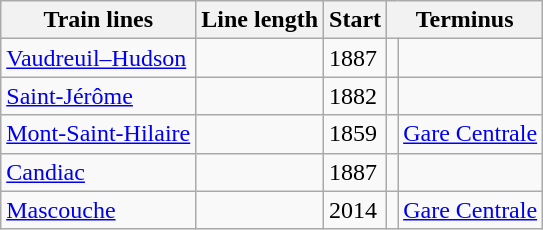<table class="wikitable">
<tr>
<th>Train lines</th>
<th>Line length</th>
<th>Start</th>
<th colspan="2">Terminus</th>
</tr>
<tr>
<td> <a href='#'>Vaudreuil–Hudson</a></td>
<td></td>
<td>1887</td>
<td></td>
<td></td>
</tr>
<tr>
<td> <a href='#'>Saint-Jérôme</a></td>
<td></td>
<td>1882</td>
<td></td>
<td></td>
</tr>
<tr>
<td> <a href='#'>Mont-Saint-Hilaire</a></td>
<td></td>
<td>1859</td>
<td></td>
<td><a href='#'>Gare Centrale</a></td>
</tr>
<tr>
<td> <a href='#'>Candiac</a></td>
<td></td>
<td>1887</td>
<td></td>
<td></td>
</tr>
<tr>
<td> <a href='#'>Mascouche</a></td>
<td></td>
<td>2014</td>
<td></td>
<td><a href='#'>Gare Centrale</a></td>
</tr>
</table>
